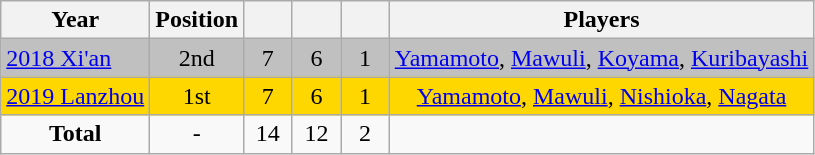<table class="wikitable" style="text-align: center;">
<tr>
<th>Year</th>
<th>Position</th>
<th width=25px></th>
<th width=25px></th>
<th width=25px></th>
<th>Players</th>
</tr>
<tr bgcolor="silver">
<td style="text-align: left;"> <a href='#'>2018 Xi'an</a></td>
<td>2nd</td>
<td>7</td>
<td>6</td>
<td>1</td>
<td><a href='#'>Yamamoto</a>, <a href='#'>Mawuli</a>, <a href='#'>Koyama</a>, <a href='#'>Kuribayashi</a></td>
</tr>
<tr bgcolor="gold">
<td style="text-align: left;"> <a href='#'>2019 Lanzhou</a></td>
<td>1st</td>
<td>7</td>
<td>6</td>
<td>1</td>
<td><a href='#'>Yamamoto</a>, <a href='#'>Mawuli</a>, <a href='#'>Nishioka</a>, <a href='#'>Nagata</a></td>
</tr>
<tr>
<td><strong>Total</strong></td>
<td>-</td>
<td>14</td>
<td>12</td>
<td>2</td>
<td></td>
</tr>
</table>
